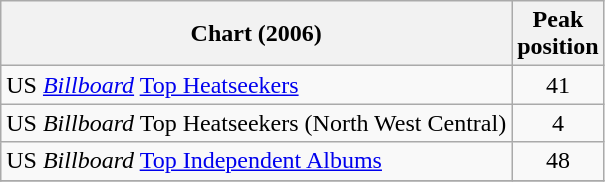<table class="wikitable sortable">
<tr>
<th>Chart (2006)</th>
<th>Peak<br>position</th>
</tr>
<tr>
<td>US <em><a href='#'>Billboard</a></em> <a href='#'>Top Heatseekers</a></td>
<td align="center">41</td>
</tr>
<tr>
<td>US <em>Billboard</em> Top Heatseekers (North West Central)</td>
<td align="center">4</td>
</tr>
<tr>
<td>US <em>Billboard</em> <a href='#'>Top Independent Albums</a></td>
<td align="center">48</td>
</tr>
<tr>
</tr>
</table>
